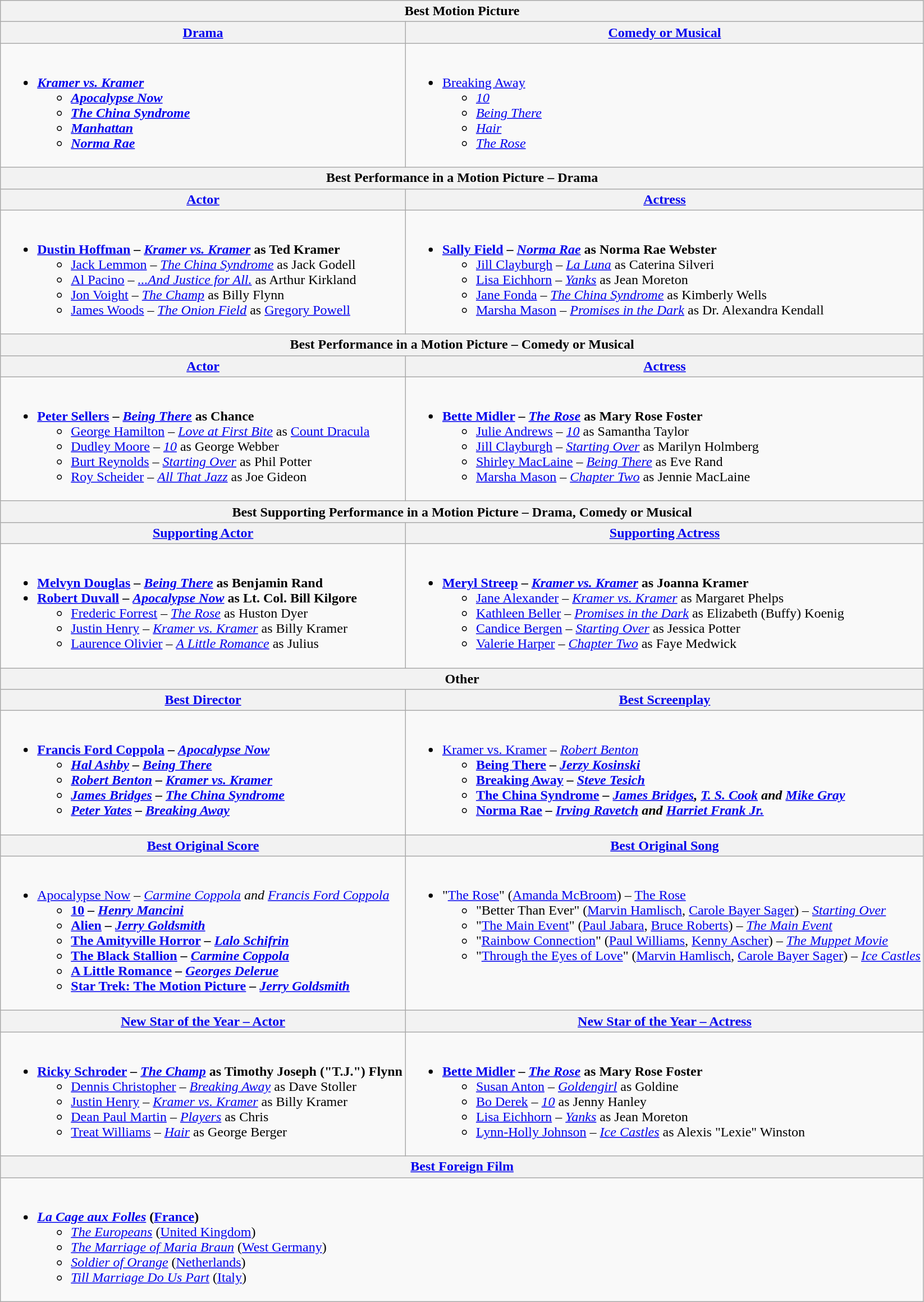<table class="wikitable" style="width=100%">
<tr>
<th colspan="2">Best Motion Picture</th>
</tr>
<tr>
<th style="width=50%"><a href='#'>Drama</a></th>
<th style="width=50%"><a href='#'>Comedy or Musical</a></th>
</tr>
<tr>
<td valign="top"><br><ul><li><strong> <em><a href='#'>Kramer vs. Kramer</a><strong><em><ul><li></em><a href='#'>Apocalypse Now</a><em></li><li></em><a href='#'>The China Syndrome</a><em></li><li></em><a href='#'>Manhattan</a><em></li><li></em><a href='#'>Norma Rae</a><em></li></ul></li></ul></td>
<td valign="top"><br><ul><li></strong> </em><a href='#'>Breaking Away</a></em></strong><ul><li><em><a href='#'>10</a></em></li><li><em><a href='#'>Being There</a></em></li><li><em><a href='#'>Hair</a></em></li><li><em><a href='#'>The Rose</a></em></li></ul></li></ul></td>
</tr>
<tr>
<th colspan="2">Best Performance in a Motion Picture – Drama</th>
</tr>
<tr>
<th><a href='#'>Actor</a></th>
<th><a href='#'>Actress</a></th>
</tr>
<tr>
<td valign="top"><br><ul><li><strong> <a href='#'>Dustin Hoffman</a> – <em><a href='#'>Kramer vs. Kramer</a></em> as Ted Kramer</strong><ul><li><a href='#'>Jack Lemmon</a> – <em><a href='#'>The China Syndrome</a></em> as Jack Godell</li><li><a href='#'>Al Pacino</a> – <em><a href='#'>...And Justice for All.</a></em> as Arthur Kirkland</li><li><a href='#'>Jon Voight</a> – <em><a href='#'>The Champ</a></em> as Billy Flynn</li><li><a href='#'>James Woods</a> – <em><a href='#'>The Onion Field</a></em> as <a href='#'>Gregory Powell</a></li></ul></li></ul></td>
<td valign="top"><br><ul><li><strong> <a href='#'>Sally Field</a> – <em><a href='#'>Norma Rae</a></em> as Norma Rae Webster</strong><ul><li><a href='#'>Jill Clayburgh</a> – <em><a href='#'>La Luna</a></em> as Caterina Silveri</li><li><a href='#'>Lisa Eichhorn</a> – <em><a href='#'>Yanks</a></em> as Jean Moreton</li><li><a href='#'>Jane Fonda</a> – <em><a href='#'>The China Syndrome</a></em> as Kimberly Wells</li><li><a href='#'>Marsha Mason</a> – <em><a href='#'>Promises in the Dark</a></em> as Dr. Alexandra Kendall</li></ul></li></ul></td>
</tr>
<tr>
<th colspan="2">Best Performance in a Motion Picture – Comedy or Musical</th>
</tr>
<tr>
<th><a href='#'>Actor</a></th>
<th><a href='#'>Actress</a></th>
</tr>
<tr>
<td valign="top"><br><ul><li><strong> <a href='#'>Peter Sellers</a> – <em><a href='#'>Being There</a></em> as Chance</strong><ul><li><a href='#'>George Hamilton</a> – <em><a href='#'>Love at First Bite</a></em> as <a href='#'>Count Dracula</a></li><li><a href='#'>Dudley Moore</a> – <em><a href='#'>10</a></em> as George Webber</li><li><a href='#'>Burt Reynolds</a> – <em><a href='#'>Starting Over</a></em> as Phil Potter</li><li><a href='#'>Roy Scheider</a> – <em><a href='#'>All That Jazz</a></em> as Joe Gideon</li></ul></li></ul></td>
<td valign="top"><br><ul><li><strong> <a href='#'>Bette Midler</a> – <em><a href='#'>The Rose</a></em> as Mary Rose Foster</strong><ul><li><a href='#'>Julie Andrews</a> – <em><a href='#'>10</a></em> as Samantha Taylor</li><li><a href='#'>Jill Clayburgh</a> – <em><a href='#'>Starting Over</a></em> as Marilyn Holmberg</li><li><a href='#'>Shirley MacLaine</a> – <em><a href='#'>Being There</a></em> as Eve Rand</li><li><a href='#'>Marsha Mason</a> – <em><a href='#'>Chapter Two</a></em> as Jennie MacLaine</li></ul></li></ul></td>
</tr>
<tr>
<th colspan="2">Best Supporting Performance in a Motion Picture – Drama, Comedy or Musical</th>
</tr>
<tr>
<th><a href='#'>Supporting Actor</a></th>
<th><a href='#'>Supporting Actress</a></th>
</tr>
<tr>
<td valign="top"><br><ul><li><strong> <a href='#'>Melvyn Douglas</a> – <em><a href='#'>Being There</a></em> as Benjamin Rand</strong></li><li><strong> <a href='#'>Robert Duvall</a> – <em><a href='#'>Apocalypse Now</a></em> as Lt. Col. Bill Kilgore</strong><ul><li><a href='#'>Frederic Forrest</a> – <em><a href='#'>The Rose</a></em> as Huston Dyer</li><li><a href='#'>Justin Henry</a> – <em><a href='#'>Kramer vs. Kramer</a></em> as Billy Kramer</li><li><a href='#'>Laurence Olivier</a> – <em><a href='#'>A Little Romance</a></em> as Julius</li></ul></li></ul></td>
<td valign="top"><br><ul><li><strong> <a href='#'>Meryl Streep</a> – <em><a href='#'>Kramer vs. Kramer</a></em> as Joanna Kramer</strong><ul><li><a href='#'>Jane Alexander</a> – <em><a href='#'>Kramer vs. Kramer</a></em> as Margaret Phelps</li><li><a href='#'>Kathleen Beller</a> – <em><a href='#'>Promises in the Dark</a></em> as Elizabeth (Buffy) Koenig</li><li><a href='#'>Candice Bergen</a> – <em><a href='#'>Starting Over</a></em> as Jessica Potter</li><li><a href='#'>Valerie Harper</a> – <em><a href='#'>Chapter Two</a></em> as Faye Medwick</li></ul></li></ul></td>
</tr>
<tr>
<th colspan=2>Other</th>
</tr>
<tr>
<th><a href='#'>Best Director</a></th>
<th><a href='#'>Best Screenplay</a></th>
</tr>
<tr>
<td valign="top"><br><ul><li><strong> <a href='#'>Francis Ford Coppola</a> – <em><a href='#'>Apocalypse Now</a><strong><em><ul><li><a href='#'>Hal Ashby</a> – </em><a href='#'>Being There</a><em></li><li><a href='#'>Robert Benton</a> – </em><a href='#'>Kramer vs. Kramer</a><em></li><li><a href='#'>James Bridges</a> – </em><a href='#'>The China Syndrome</a><em></li><li><a href='#'>Peter Yates</a> – </em><a href='#'>Breaking Away</a><em></li></ul></li></ul></td>
<td valign="top"><br><ul><li></strong> </em><a href='#'>Kramer vs. Kramer</a><em> – <a href='#'>Robert Benton</a><strong><ul><li></em><a href='#'>Being There</a><em> – <a href='#'>Jerzy Kosinski</a></li><li></em><a href='#'>Breaking Away</a><em> – <a href='#'>Steve Tesich</a></li><li></em><a href='#'>The China Syndrome</a><em> – <a href='#'>James Bridges</a>, <a href='#'>T. S. Cook</a> and <a href='#'>Mike Gray</a></li><li></em><a href='#'>Norma Rae</a><em> – <a href='#'>Irving Ravetch</a> and <a href='#'>Harriet Frank Jr.</a></li></ul></li></ul></td>
</tr>
<tr>
<th><a href='#'>Best Original Score</a></th>
<th><a href='#'>Best Original Song</a></th>
</tr>
<tr>
<td valign="top"><br><ul><li></strong> </em><a href='#'>Apocalypse Now</a><em> – <a href='#'>Carmine Coppola</a> and <a href='#'>Francis Ford Coppola</a><strong><ul><li></em><a href='#'>10</a><em> – <a href='#'>Henry Mancini</a></li><li></em><a href='#'>Alien</a><em> – <a href='#'>Jerry Goldsmith</a></li><li></em><a href='#'>The Amityville Horror</a><em> – <a href='#'>Lalo Schifrin</a></li><li></em><a href='#'>The Black Stallion</a><em> – <a href='#'>Carmine Coppola</a></li><li></em><a href='#'>A Little Romance</a><em> – <a href='#'>Georges Delerue</a></li><li></em><a href='#'>Star Trek: The Motion Picture</a><em> – <a href='#'>Jerry Goldsmith</a></li></ul></li></ul></td>
<td valign="top"><br><ul><li></strong> "<a href='#'>The Rose</a>" (<a href='#'>Amanda McBroom</a>) – </em><a href='#'>The Rose</a></em></strong><ul><li>"Better Than Ever" (<a href='#'>Marvin Hamlisch</a>, <a href='#'>Carole Bayer Sager</a>) – <em><a href='#'>Starting Over</a></em></li><li>"<a href='#'>The Main Event</a>" (<a href='#'>Paul Jabara</a>, <a href='#'>Bruce Roberts</a>) – <em><a href='#'>The Main Event</a></em></li><li>"<a href='#'>Rainbow Connection</a>" (<a href='#'>Paul Williams</a>, <a href='#'>Kenny Ascher</a>) – <em><a href='#'>The Muppet Movie</a></em></li><li>"<a href='#'>Through the Eyes of Love</a>" (<a href='#'>Marvin Hamlisch</a>, <a href='#'>Carole Bayer Sager</a>) – <em><a href='#'>Ice Castles</a></em></li></ul></li></ul></td>
</tr>
<tr>
<th><a href='#'>New Star of the Year – Actor</a></th>
<th><a href='#'>New Star of the Year – Actress</a></th>
</tr>
<tr>
<td valign="top"><br><ul><li><strong> <a href='#'>Ricky Schroder</a> – <em><a href='#'>The Champ</a></em> as Timothy Joseph ("T.J.") Flynn</strong><ul><li><a href='#'>Dennis Christopher</a> – <em><a href='#'>Breaking Away</a></em> as Dave Stoller</li><li><a href='#'>Justin Henry</a> – <em><a href='#'>Kramer vs. Kramer</a></em> as Billy Kramer</li><li><a href='#'>Dean Paul Martin</a> – <em><a href='#'>Players</a></em> as Chris</li><li><a href='#'>Treat Williams</a> – <em><a href='#'>Hair</a></em> as George Berger</li></ul></li></ul></td>
<td valign="top"><br><ul><li><strong> <a href='#'>Bette Midler</a> – <em><a href='#'>The Rose</a></em> as Mary Rose Foster</strong><ul><li><a href='#'>Susan Anton</a> – <em><a href='#'>Goldengirl</a></em> as Goldine</li><li><a href='#'>Bo Derek</a> – <em><a href='#'>10</a></em> as Jenny Hanley</li><li><a href='#'>Lisa Eichhorn</a> – <em><a href='#'>Yanks</a></em> as Jean Moreton</li><li><a href='#'>Lynn-Holly Johnson</a> – <em><a href='#'>Ice Castles</a></em> as Alexis "Lexie" Winston</li></ul></li></ul></td>
</tr>
<tr>
<th colspan=2><a href='#'>Best Foreign Film</a></th>
</tr>
<tr>
<td colspan=2 style="vertical-align:top;"><br><ul><li><strong> <em><a href='#'>La Cage aux Folles</a></em> (<a href='#'>France</a>)</strong><ul><li><em><a href='#'>The Europeans</a></em> (<a href='#'>United Kingdom</a>)</li><li><em><a href='#'>The Marriage of Maria Braun</a></em> (<a href='#'>West Germany</a>)</li><li><em><a href='#'>Soldier of Orange</a></em> (<a href='#'>Netherlands</a>)</li><li><em><a href='#'>Till Marriage Do Us Part</a></em> (<a href='#'>Italy</a>)</li></ul></li></ul></td>
</tr>
</table>
